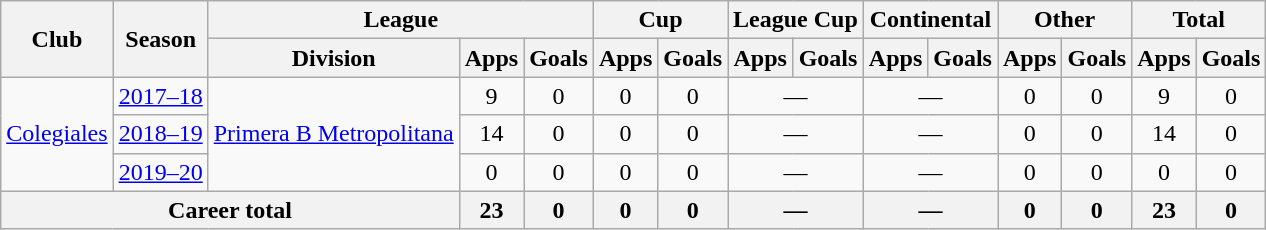<table class="wikitable" style="text-align:center">
<tr>
<th rowspan="2">Club</th>
<th rowspan="2">Season</th>
<th colspan="3">League</th>
<th colspan="2">Cup</th>
<th colspan="2">League Cup</th>
<th colspan="2">Continental</th>
<th colspan="2">Other</th>
<th colspan="2">Total</th>
</tr>
<tr>
<th>Division</th>
<th>Apps</th>
<th>Goals</th>
<th>Apps</th>
<th>Goals</th>
<th>Apps</th>
<th>Goals</th>
<th>Apps</th>
<th>Goals</th>
<th>Apps</th>
<th>Goals</th>
<th>Apps</th>
<th>Goals</th>
</tr>
<tr>
<td rowspan="3"><a href='#'>Colegiales</a></td>
<td><a href='#'>2017–18</a></td>
<td rowspan="3"><a href='#'>Primera B Metropolitana</a></td>
<td>9</td>
<td>0</td>
<td>0</td>
<td>0</td>
<td colspan="2">—</td>
<td colspan="2">—</td>
<td>0</td>
<td>0</td>
<td>9</td>
<td>0</td>
</tr>
<tr>
<td><a href='#'>2018–19</a></td>
<td>14</td>
<td>0</td>
<td>0</td>
<td>0</td>
<td colspan="2">—</td>
<td colspan="2">—</td>
<td>0</td>
<td>0</td>
<td>14</td>
<td>0</td>
</tr>
<tr>
<td><a href='#'>2019–20</a></td>
<td>0</td>
<td>0</td>
<td>0</td>
<td>0</td>
<td colspan="2">—</td>
<td colspan="2">—</td>
<td>0</td>
<td>0</td>
<td>0</td>
<td>0</td>
</tr>
<tr>
<th colspan="3">Career total</th>
<th>23</th>
<th>0</th>
<th>0</th>
<th>0</th>
<th colspan="2">—</th>
<th colspan="2">—</th>
<th>0</th>
<th>0</th>
<th>23</th>
<th>0</th>
</tr>
</table>
